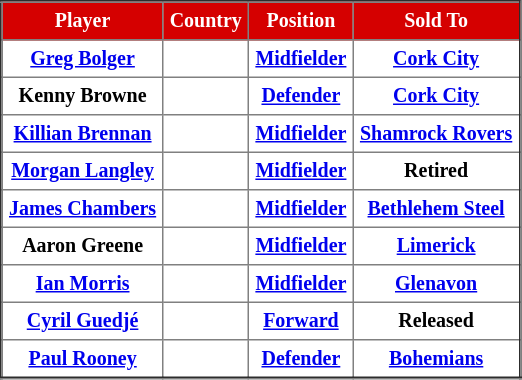<table border="2" cellpadding="4" style="border-collapse:collapse; text-align:center; font-size:smaller;">
<tr style="background:#d50000; color:white">
<th>Player</th>
<th>Country</th>
<th>Position</th>
<th>Sold To</th>
</tr>
<tr bgcolor="">
<th><a href='#'>Greg Bolger</a></th>
<th></th>
<th><a href='#'>Midfielder</a></th>
<th> <a href='#'>Cork City</a></th>
</tr>
<tr bgcolor="">
<th>Kenny Browne</th>
<th></th>
<th><a href='#'>Defender</a></th>
<th> <a href='#'>Cork City</a></th>
</tr>
<tr bgcolor="">
<th><a href='#'>Killian Brennan</a></th>
<th></th>
<th><a href='#'>Midfielder</a></th>
<th> <a href='#'>Shamrock Rovers</a></th>
</tr>
<tr bgcolor="">
<th><a href='#'>Morgan Langley</a></th>
<th></th>
<th><a href='#'>Midfielder</a></th>
<th>Retired</th>
</tr>
<tr bgcolor="">
<th><a href='#'>James Chambers</a></th>
<th></th>
<th><a href='#'>Midfielder</a></th>
<th> <a href='#'>Bethlehem Steel</a></th>
</tr>
<tr bgcolor="">
<th>Aaron Greene</th>
<th></th>
<th><a href='#'>Midfielder</a></th>
<th> <a href='#'>Limerick</a></th>
</tr>
<tr bgcolor="">
<th><a href='#'>Ian Morris</a></th>
<th></th>
<th><a href='#'>Midfielder</a></th>
<th> <a href='#'>Glenavon</a></th>
</tr>
<tr bgcolor="">
<th><a href='#'>Cyril Guedjé</a></th>
<th></th>
<th><a href='#'>Forward</a></th>
<th>Released</th>
</tr>
<tr bgcolor="">
<th><a href='#'>Paul Rooney</a></th>
<th></th>
<th><a href='#'>Defender</a></th>
<th> <a href='#'>Bohemians</a></th>
</tr>
</table>
